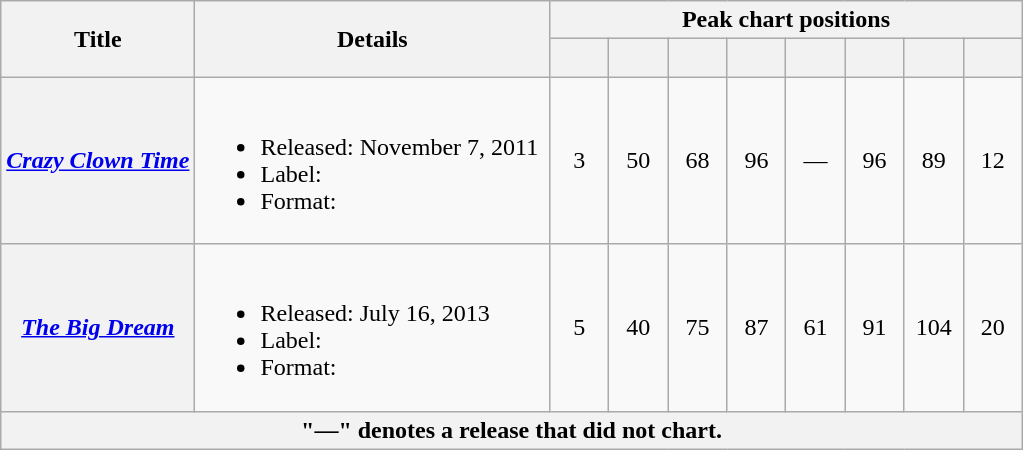<table class="wikitable plainrowheaders" style="text-align:left">
<tr>
<th scope="col" rowspan="2">Title</th>
<th scope="col" rowspan="2">Details</th>
<th scope="col" colspan="8">Peak chart positions</th>
</tr>
<tr>
<th scope="col" style="width:2em"><br></th>
<th scope="col" style="width:2em"><br></th>
<th scope="col" style="width:2em"><br></th>
<th scope="col" style="width:2em"><br></th>
<th scope="col" style="width:2em"><br></th>
<th scope="col" style="width:2em"><br></th>
<th scope="col" style="width:2em"><br></th>
<th scope="col" style="width:2em"><br></th>
</tr>
<tr>
<th scope="row"><em><a href='#'>Crazy Clown Time</a></em></th>
<td><br><ul><li>Released: November 7, 2011 </li><li>Label: </li><li>Format: </li></ul></td>
<td style="text-align:center">3</td>
<td style="text-align:center">50</td>
<td style="text-align:center">68</td>
<td style="text-align:center">96</td>
<td style="text-align:center">—</td>
<td style="text-align:center">96</td>
<td style="text-align:center">89</td>
<td style="text-align:center">12</td>
</tr>
<tr>
<th scope="row"><em><a href='#'>The Big Dream</a></em></th>
<td><br><ul><li>Released: July 16, 2013 </li><li>Label: </li><li>Format: </li></ul></td>
<td style="text-align:center">5</td>
<td style="text-align:center">40</td>
<td style="text-align:center">75</td>
<td style="text-align:center">87</td>
<td style="text-align:center">61</td>
<td style="text-align:center">91</td>
<td style="text-align:center">104</td>
<td style="text-align:center">20</td>
</tr>
<tr>
<th scope="row" colspan="12" style="text-align:center">"—" denotes a release that did not chart.</th>
</tr>
</table>
